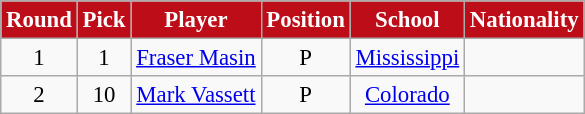<table class="wikitable" style="font-size: 95%;">
<tr>
<th style="background:#BD0D18;color:#FFFFFF;">Round</th>
<th style="background:#BD0D18;color:#FFFFFF;">Pick</th>
<th style="background:#BD0D18;color:#FFFFFF;">Player</th>
<th style="background:#BD0D18;color:#FFFFFF;">Position</th>
<th style="background:#BD0D18;color:#FFFFFF;">School</th>
<th style="background:#BD0D18;color:#FFFFFF;">Nationality</th>
</tr>
<tr align="center">
<td align=center>1</td>
<td>1</td>
<td><a href='#'>Fraser Masin</a></td>
<td>P</td>
<td><a href='#'>Mississippi</a></td>
<td></td>
</tr>
<tr align="center">
<td align=center>2</td>
<td>10</td>
<td><a href='#'>Mark Vassett</a></td>
<td>P</td>
<td><a href='#'>Colorado</a></td>
<td></td>
</tr>
</table>
